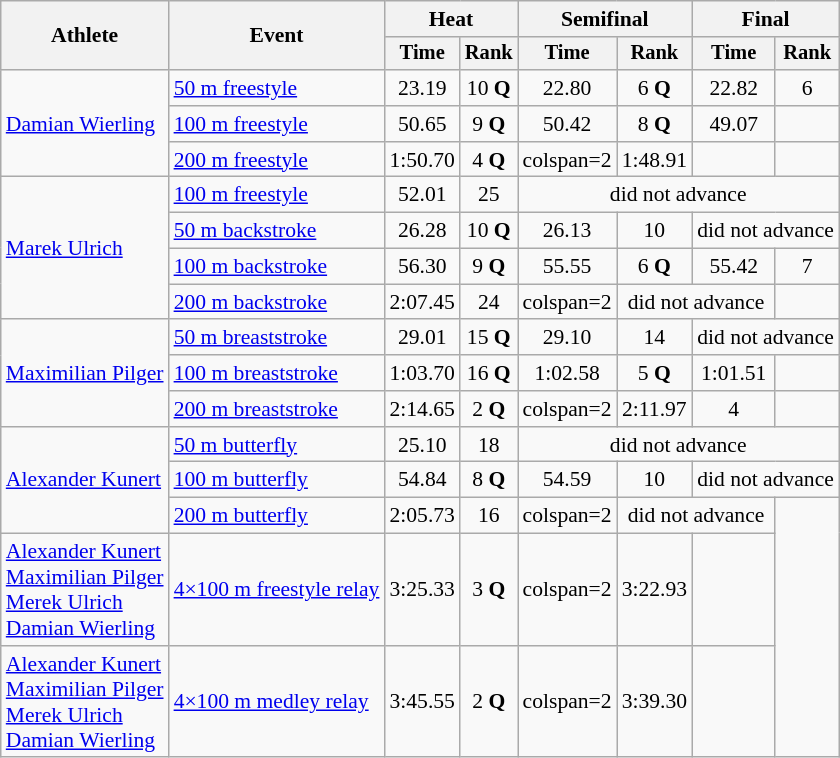<table class=wikitable style="font-size:90%">
<tr>
<th rowspan=2>Athlete</th>
<th rowspan=2>Event</th>
<th colspan="2">Heat</th>
<th colspan="2">Semifinal</th>
<th colspan="2">Final</th>
</tr>
<tr style="font-size:95%">
<th>Time</th>
<th>Rank</th>
<th>Time</th>
<th>Rank</th>
<th>Time</th>
<th>Rank</th>
</tr>
<tr align=center>
<td align=left rowspan=3><a href='#'>Damian Wierling</a></td>
<td align=left><a href='#'>50 m freestyle</a></td>
<td>23.19</td>
<td>10 <strong>Q</strong></td>
<td>22.80</td>
<td>6 <strong>Q</strong></td>
<td>22.82</td>
<td>6</td>
</tr>
<tr align=center>
<td align=left><a href='#'>100 m freestyle</a></td>
<td>50.65</td>
<td>9 <strong>Q</strong></td>
<td>50.42</td>
<td>8 <strong>Q</strong></td>
<td>49.07</td>
<td></td>
</tr>
<tr align=center>
<td align=left><a href='#'>200 m freestyle</a></td>
<td>1:50.70</td>
<td>4 <strong>Q</strong></td>
<td>colspan=2 </td>
<td>1:48.91</td>
<td></td>
</tr>
<tr align=center>
<td align=left rowspan=4><a href='#'>Marek Ulrich</a></td>
<td align=left><a href='#'>100 m freestyle</a></td>
<td>52.01</td>
<td>25</td>
<td colspan=4>did not advance</td>
</tr>
<tr align=center>
<td align=left><a href='#'>50 m backstroke</a></td>
<td>26.28</td>
<td>10 <strong>Q</strong></td>
<td>26.13</td>
<td>10</td>
<td colspan=2>did not advance</td>
</tr>
<tr align=center>
<td align=left><a href='#'>100 m backstroke</a></td>
<td>56.30</td>
<td>9 <strong>Q</strong></td>
<td>55.55</td>
<td>6 <strong>Q</strong></td>
<td>55.42</td>
<td>7</td>
</tr>
<tr align=center>
<td align=left><a href='#'>200 m backstroke</a></td>
<td>2:07.45</td>
<td>24</td>
<td>colspan=2 </td>
<td colspan=2>did not advance</td>
</tr>
<tr align=center>
<td align=left rowspan=3><a href='#'>Maximilian Pilger</a></td>
<td align=left><a href='#'>50 m breaststroke</a></td>
<td>29.01</td>
<td>15 <strong>Q</strong></td>
<td>29.10</td>
<td>14</td>
<td colspan=4>did not advance</td>
</tr>
<tr align=center>
<td align=left><a href='#'>100 m breaststroke</a></td>
<td>1:03.70</td>
<td>16 <strong>Q</strong></td>
<td>1:02.58</td>
<td>5 <strong>Q</strong></td>
<td>1:01.51</td>
<td></td>
</tr>
<tr align=center>
<td align=left><a href='#'>200 m breaststroke</a></td>
<td>2:14.65</td>
<td>2 <strong>Q</strong></td>
<td>colspan=2 </td>
<td>2:11.97</td>
<td>4</td>
</tr>
<tr align=center>
<td align=left rowspan=3><a href='#'>Alexander Kunert</a></td>
<td align=left><a href='#'>50 m butterfly</a></td>
<td>25.10</td>
<td>18</td>
<td colspan=4>did not advance</td>
</tr>
<tr align=center>
<td align=left><a href='#'>100 m butterfly</a></td>
<td>54.84</td>
<td>8 <strong>Q</strong></td>
<td>54.59</td>
<td>10</td>
<td colspan=2>did not advance</td>
</tr>
<tr align=center>
<td align=left><a href='#'>200 m butterfly</a></td>
<td>2:05.73</td>
<td>16</td>
<td>colspan=2 </td>
<td colspan=2>did not advance</td>
</tr>
<tr align=center>
<td align=left><a href='#'>Alexander Kunert</a><br><a href='#'>Maximilian Pilger</a><br><a href='#'>Merek Ulrich</a><br><a href='#'>Damian Wierling</a></td>
<td align=left><a href='#'>4×100 m freestyle relay</a></td>
<td>3:25.33</td>
<td>3 <strong>Q</strong></td>
<td>colspan=2 </td>
<td>3:22.93</td>
<td></td>
</tr>
<tr align=center>
<td align=left><a href='#'>Alexander Kunert</a><br><a href='#'>Maximilian Pilger</a><br><a href='#'>Merek Ulrich</a><br><a href='#'>Damian Wierling</a></td>
<td align=left><a href='#'>4×100 m medley relay</a></td>
<td>3:45.55</td>
<td>2 <strong>Q</strong></td>
<td>colspan=2 </td>
<td>3:39.30</td>
<td></td>
</tr>
</table>
